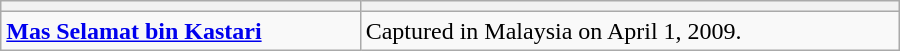<table class="wikitable" border="1" align="center" width="600px">
<tr>
<th width="40%"></th>
<th width="60%"></th>
</tr>
<tr>
<td><strong><a href='#'>Mas Selamat bin Kastari</a></strong></td>
<td>Captured in Malaysia on April 1, 2009.</td>
</tr>
</table>
